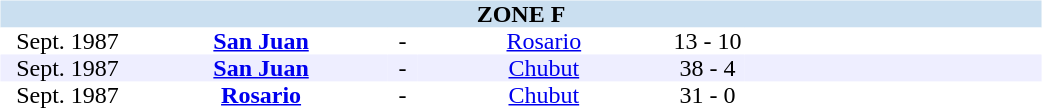<table width=700>
<tr>
<td width=700 valign="top"><br><table border=0 cellspacing=0 cellpadding=0 style="font-size: 100%; border-collapse: collapse;" width=100%>
<tr bgcolor="#CADFF0">
<td style="font-size:100%"; align="center" colspan="6"><strong>ZONE F</strong></td>
</tr>
<tr align=center bgcolor=#FFFFFF>
<td width=90>Sept. 1987</td>
<td width=170><strong><a href='#'>San Juan</a></strong></td>
<td width=20>-</td>
<td width=170><a href='#'>Rosario</a></td>
<td width=50>13 - 10</td>
<td width=200></td>
</tr>
<tr align=center bgcolor=#EEEEFF>
<td width=90>Sept. 1987</td>
<td width=170><strong><a href='#'>San Juan</a></strong></td>
<td width=20>-</td>
<td width=170><a href='#'>Chubut</a></td>
<td width=50>38 - 4</td>
<td width=200></td>
</tr>
<tr align=center bgcolor=#FFFFFF>
<td width=90>Sept. 1987</td>
<td width=170><strong><a href='#'>Rosario</a></strong></td>
<td width=20>-</td>
<td width=170><a href='#'>Chubut</a></td>
<td width=50>31 - 0</td>
<td width=200></td>
</tr>
</table>
</td>
</tr>
</table>
